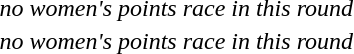<table>
<tr>
<td></td>
<td colspan=3><em>no women's points race in this round</em></td>
</tr>
<tr>
<td></td>
<td colspan=3><em>no women's points race in this round</em></td>
</tr>
<tr>
<td><br><em><small></small></em></td>
<td></td>
<td></td>
<td></td>
</tr>
</table>
